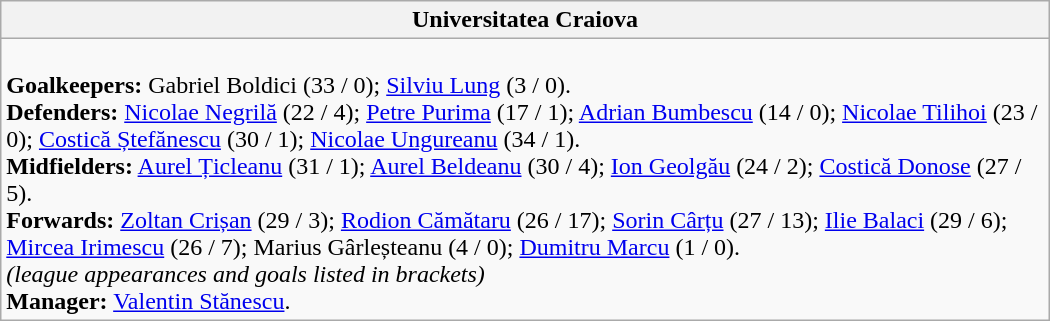<table class="wikitable" style="width:700px">
<tr>
<th>Universitatea Craiova</th>
</tr>
<tr>
<td><br><strong>Goalkeepers:</strong> Gabriel Boldici (33 / 0); <a href='#'>Silviu Lung</a> (3 / 0).<br>
<strong>Defenders:</strong> <a href='#'>Nicolae Negrilă</a> (22 / 4); <a href='#'>Petre Purima</a> (17 / 1); <a href='#'>Adrian Bumbescu</a> (14 / 0); <a href='#'>Nicolae Tilihoi</a> (23 / 0); <a href='#'>Costică Ștefănescu</a> (30 / 1); <a href='#'>Nicolae Ungureanu</a> (34 / 1).<br>
<strong>Midfielders:</strong> <a href='#'>Aurel Țicleanu</a> (31 / 1); <a href='#'>Aurel Beldeanu</a> (30 / 4); <a href='#'>Ion Geolgău</a> (24 / 2); <a href='#'>Costică Donose</a> (27 / 5).<br>
<strong>Forwards:</strong> <a href='#'>Zoltan Crișan</a> (29 / 3); <a href='#'>Rodion Cămătaru</a> (26 / 17); <a href='#'>Sorin Cârțu</a> (27 / 13); <a href='#'>Ilie Balaci</a> (29 / 6); <a href='#'>Mircea Irimescu</a> (26 / 7); Marius Gârleșteanu (4 / 0); <a href='#'>Dumitru Marcu</a> (1 / 0).
<br><em>(league appearances and goals listed in brackets)</em><br><strong>Manager:</strong> <a href='#'>Valentin Stănescu</a>.</td>
</tr>
</table>
